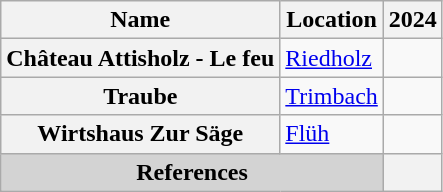<table class="wikitable sortable plainrowheaders" style="text-align:left;">
<tr>
<th scope="col">Name</th>
<th>Location</th>
<th scope="col">2024</th>
</tr>
<tr>
<th scope="row">Château Attisholz - Le feu</th>
<td Vals><a href='#'>Riedholz</a></td>
<td></td>
</tr>
<tr>
<th scope="row">Traube</th>
<td Madulain><a href='#'>Trimbach</a></td>
<td></td>
</tr>
<tr>
<th scope="row">Wirtshaus Zur Säge</th>
<td Saint Moritz><a href='#'>Flüh</a></td>
<td></td>
</tr>
<tr>
<th colspan="2" style="text-align: center;background: lightgray;">References</th>
<th></th>
</tr>
</table>
